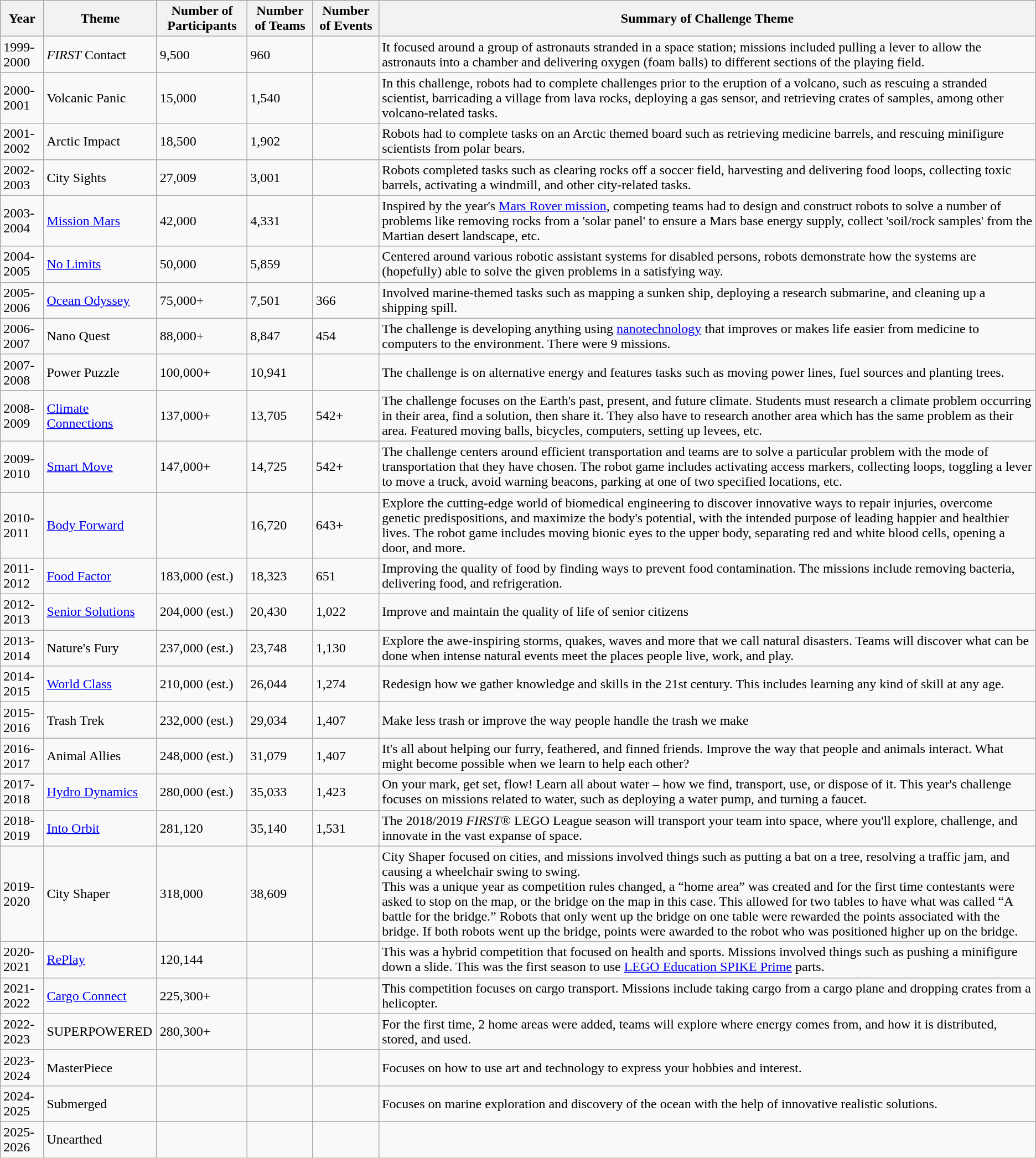<table class="wikitable sortable mw-collapsible">
<tr>
<th>Year</th>
<th>Theme</th>
<th>Number of Participants</th>
<th>Number of Teams</th>
<th>Number of Events</th>
<th>Summary of Challenge Theme</th>
</tr>
<tr>
<td>1999-2000</td>
<td><em>FIRST</em> Contact</td>
<td>9,500</td>
<td>960</td>
<td></td>
<td>It focused around a group of astronauts stranded in a space station; missions included pulling a lever to allow the astronauts into a chamber and delivering oxygen (foam balls) to different sections of the playing field.</td>
</tr>
<tr>
<td>2000-2001</td>
<td>Volcanic Panic</td>
<td>15,000</td>
<td>1,540</td>
<td></td>
<td>In this challenge, robots had to complete challenges prior to the eruption of a volcano, such as rescuing a stranded scientist, barricading a village from lava rocks, deploying a gas sensor, and retrieving crates of samples, among other volcano-related tasks.</td>
</tr>
<tr>
<td>2001-2002</td>
<td>Arctic Impact</td>
<td>18,500</td>
<td>1,902</td>
<td></td>
<td>Robots had to complete tasks on an Arctic themed board such as retrieving medicine barrels, and rescuing minifigure scientists from polar bears.</td>
</tr>
<tr>
<td>2002-2003</td>
<td>City Sights</td>
<td>27,009</td>
<td>3,001</td>
<td></td>
<td>Robots completed tasks such as clearing rocks off a soccer field, harvesting and delivering food loops, collecting toxic barrels, activating a windmill, and other city-related tasks.</td>
</tr>
<tr>
<td>2003-2004</td>
<td><a href='#'>Mission Mars</a></td>
<td>42,000</td>
<td>4,331</td>
<td></td>
<td>Inspired by the year's <a href='#'>Mars Rover mission</a>, competing teams had to design and construct robots to solve a number of problems like removing rocks from a 'solar panel' to ensure a Mars base energy supply, collect 'soil/rock samples' from the Martian desert landscape, etc.</td>
</tr>
<tr>
<td>2004-2005</td>
<td><a href='#'>No Limits</a></td>
<td>50,000</td>
<td>5,859</td>
<td></td>
<td>Centered around various robotic assistant systems for disabled persons, robots demonstrate how the systems are (hopefully) able to solve the given problems in a satisfying way.</td>
</tr>
<tr>
<td>2005-2006</td>
<td><a href='#'>Ocean Odyssey</a></td>
<td>75,000+</td>
<td>7,501</td>
<td>366</td>
<td>Involved marine-themed tasks such as mapping a sunken ship, deploying a research submarine, and cleaning up a shipping spill.</td>
</tr>
<tr>
<td>2006-2007</td>
<td>Nano Quest</td>
<td>88,000+</td>
<td>8,847</td>
<td>454</td>
<td>The challenge is developing anything using <a href='#'>nanotechnology</a> that improves or makes life easier from medicine to computers to the environment. There were 9 missions.</td>
</tr>
<tr>
<td>2007-2008</td>
<td>Power Puzzle</td>
<td>100,000+</td>
<td>10,941</td>
<td></td>
<td>The challenge is on alternative energy and features tasks such as moving power lines, fuel sources and planting trees.</td>
</tr>
<tr>
<td>2008-2009</td>
<td><a href='#'>Climate Connections</a></td>
<td>137,000+</td>
<td>13,705</td>
<td>542+</td>
<td>The challenge focuses on the Earth's past, present, and future climate.  Students must research a climate problem occurring in their area, find a solution, then share it.  They also have to research another area which has the same problem as their area. Featured moving balls, bicycles, computers, setting up levees, etc.</td>
</tr>
<tr>
<td>2009-2010</td>
<td><a href='#'>Smart Move</a></td>
<td>147,000+</td>
<td>14,725</td>
<td>542+</td>
<td>The challenge centers around efficient transportation and teams are to solve a particular problem with the mode of transportation that they have chosen. The robot game includes activating access markers, collecting loops, toggling a lever to move a truck, avoid warning beacons, parking at one of two specified locations, etc.</td>
</tr>
<tr>
<td>2010-2011</td>
<td><a href='#'>Body Forward</a></td>
<td></td>
<td>16,720</td>
<td>643+</td>
<td>Explore the cutting-edge world of biomedical engineering to discover innovative ways to repair injuries, overcome genetic predispositions, and maximize the body's potential, with the intended purpose of leading happier and healthier lives. The robot game includes moving bionic eyes to the upper body, separating red and white blood cells, opening a door, and more.</td>
</tr>
<tr>
<td>2011-2012</td>
<td><a href='#'>Food Factor</a></td>
<td>183,000 (est.)</td>
<td>18,323</td>
<td>651</td>
<td>Improving the quality of food by finding ways to prevent food contamination. The missions include removing bacteria, delivering food, and refrigeration.</td>
</tr>
<tr>
<td>2012-2013</td>
<td><a href='#'>Senior Solutions</a></td>
<td>204,000 (est.)</td>
<td>20,430</td>
<td>1,022</td>
<td>Improve and maintain the quality of life of senior citizens</td>
</tr>
<tr>
<td>2013-2014</td>
<td>Nature's Fury</td>
<td>237,000 (est.)</td>
<td>23,748</td>
<td>1,130</td>
<td>Explore the awe-inspiring storms, quakes, waves and more that we call natural disasters. Teams will discover what can be done when intense natural events meet the places people live, work, and play.</td>
</tr>
<tr>
<td>2014-2015</td>
<td><a href='#'>World Class</a></td>
<td>210,000 (est.)</td>
<td>26,044</td>
<td>1,274</td>
<td>Redesign how we gather knowledge and skills in the 21st century. This includes learning any kind of skill at any age.</td>
</tr>
<tr>
<td>2015-2016</td>
<td>Trash Trek</td>
<td>232,000 (est.)</td>
<td>29,034</td>
<td>1,407</td>
<td>Make less trash or improve the way people handle the trash we make</td>
</tr>
<tr>
<td>2016-2017</td>
<td>Animal Allies</td>
<td>248,000 (est.)</td>
<td>31,079</td>
<td>1,407</td>
<td>It's all about helping our furry, feathered, and finned friends. Improve the way that people and animals interact. What might become possible when we learn to help each other?</td>
</tr>
<tr>
<td>2017-2018</td>
<td><a href='#'>Hydro Dynamics</a></td>
<td>280,000 (est.)</td>
<td>35,033</td>
<td>1,423</td>
<td>On your mark, get set, flow! Learn all about water – how we find, transport, use, or dispose of it. This year's challenge focuses on missions related to water, such as deploying a water pump, and turning a faucet.</td>
</tr>
<tr>
<td>2018-2019</td>
<td><a href='#'>Into Orbit</a></td>
<td>281,120</td>
<td>35,140</td>
<td>1,531</td>
<td>The 2018/2019 <em>FIRST</em>® LEGO League season will transport your team into space, where you'll explore, challenge, and innovate in the vast expanse of space.</td>
</tr>
<tr>
<td>2019-2020</td>
<td>City Shaper</td>
<td>318,000</td>
<td>38,609</td>
<td></td>
<td>City Shaper focused on cities, and missions involved things such as putting a bat on a tree, resolving a traffic jam, and causing a wheelchair swing to swing.<br>This was a unique year as competition rules changed, 
a “home area” was created
and for the first time contestants were asked to stop on the map, or the bridge on the map in this case. This allowed for two tables to have what was called “A battle for the bridge.” Robots that only went up the bridge on one table were rewarded the points associated with the bridge. If both robots went up the bridge, points were awarded to the robot who was positioned higher up on the bridge.</td>
</tr>
<tr>
<td>2020-2021</td>
<td><a href='#'>RePlay</a></td>
<td>120,144</td>
<td></td>
<td></td>
<td>This was a hybrid competition that focused on health and sports. Missions involved things such as pushing a minifigure down a slide. This was the first season to use <a href='#'>LEGO Education SPIKE Prime</a> parts.</td>
</tr>
<tr>
<td>2021-2022</td>
<td><a href='#'>Cargo Connect</a></td>
<td>225,300+</td>
<td></td>
<td></td>
<td>This competition focuses on cargo transport. Missions include taking cargo from a cargo plane and dropping crates from a helicopter.</td>
</tr>
<tr>
<td>2022-2023</td>
<td>SUPERPOWERED</td>
<td>280,300+</td>
<td></td>
<td></td>
<td>For the first time, 2 home areas were added, teams will explore where energy comes from, and how it is distributed, stored, and used.</td>
</tr>
<tr>
<td>2023-2024</td>
<td>MasterPiece</td>
<td></td>
<td></td>
<td></td>
<td>Focuses on how to use art and technology to express your hobbies and interest.</td>
</tr>
<tr>
<td>2024-2025</td>
<td>Submerged</td>
<td></td>
<td></td>
<td></td>
<td>Focuses on marine exploration and discovery of the ocean with the help of innovative realistic solutions.</td>
</tr>
<tr>
<td>2025-2026</td>
<td>Unearthed</td>
<td></td>
<td></td>
<td></td>
<td></td>
</tr>
</table>
